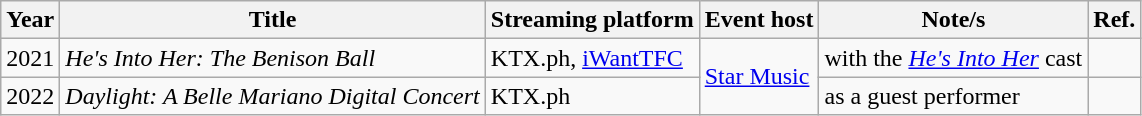<table class="wikitable">
<tr>
<th>Year</th>
<th>Title</th>
<th>Streaming platform</th>
<th>Event host</th>
<th>Note/s</th>
<th>Ref.</th>
</tr>
<tr>
<td>2021</td>
<td><em>He's Into Her: The Benison Ball</em></td>
<td>KTX.ph, <a href='#'>iWantTFC</a></td>
<td rowspan="2"><a href='#'>Star Music</a></td>
<td>with the <em><a href='#'>He's Into Her</a></em> cast</td>
<td></td>
</tr>
<tr>
<td>2022</td>
<td><em>Daylight: A Belle Mariano Digital Concert</em></td>
<td>KTX.ph</td>
<td>as a guest performer</td>
<td></td>
</tr>
</table>
